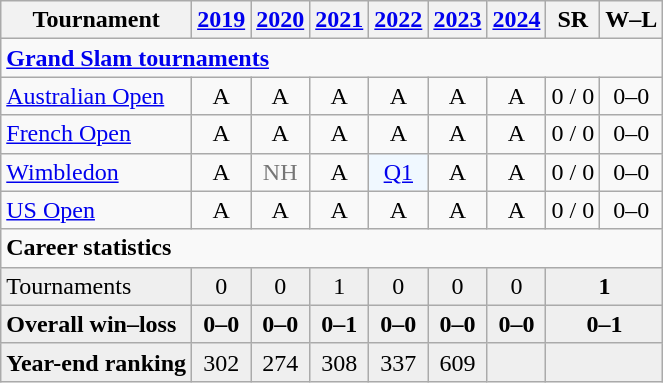<table class=wikitable style=text-align:center;>
<tr>
<th>Tournament</th>
<th><a href='#'>2019</a></th>
<th><a href='#'>2020</a></th>
<th><a href='#'>2021</a></th>
<th><a href='#'>2022</a></th>
<th><a href='#'>2023</a></th>
<th><a href='#'>2024</a></th>
<th>SR</th>
<th>W–L</th>
</tr>
<tr>
<td colspan="9" align="left"><strong><a href='#'>Grand Slam tournaments</a></strong></td>
</tr>
<tr>
<td align=left><a href='#'>Australian Open</a></td>
<td>A</td>
<td>A</td>
<td>A</td>
<td>A</td>
<td>A</td>
<td>A</td>
<td>0 / 0</td>
<td>0–0</td>
</tr>
<tr>
<td align=left><a href='#'>French Open</a></td>
<td>A</td>
<td>A</td>
<td>A</td>
<td>A</td>
<td>A</td>
<td>A</td>
<td>0 / 0</td>
<td>0–0</td>
</tr>
<tr>
<td align=left><a href='#'>Wimbledon</a></td>
<td>A</td>
<td style="color:#767676;">NH</td>
<td>A</td>
<td bgcolor=f0f8ff><a href='#'>Q1</a></td>
<td>A</td>
<td>A</td>
<td>0 / 0</td>
<td>0–0</td>
</tr>
<tr>
<td align=left><a href='#'>US Open</a></td>
<td>A</td>
<td>A</td>
<td>A</td>
<td>A</td>
<td>A</td>
<td>A</td>
<td>0 / 0</td>
<td>0–0</td>
</tr>
<tr>
<td colspan="9" align="left"><strong>Career statistics</strong></td>
</tr>
<tr bgcolor=efefef>
<td align=left>Tournaments</td>
<td>0</td>
<td>0</td>
<td>1</td>
<td>0</td>
<td>0</td>
<td>0</td>
<td colspan=2><strong>1</strong></td>
</tr>
<tr style="font-weight:bold; background:#efefef;">
<td style="text-align:left;">Overall win–loss</td>
<td>0–0</td>
<td>0–0</td>
<td>0–1</td>
<td>0–0</td>
<td>0–0</td>
<td>0–0</td>
<td colspan=2>0–1</td>
</tr>
<tr bgcolor=efefef>
<td align=left><strong>Year-end ranking</strong></td>
<td>302</td>
<td>274</td>
<td>308</td>
<td>337</td>
<td>609</td>
<td></td>
<td colspan=2></td>
</tr>
</table>
